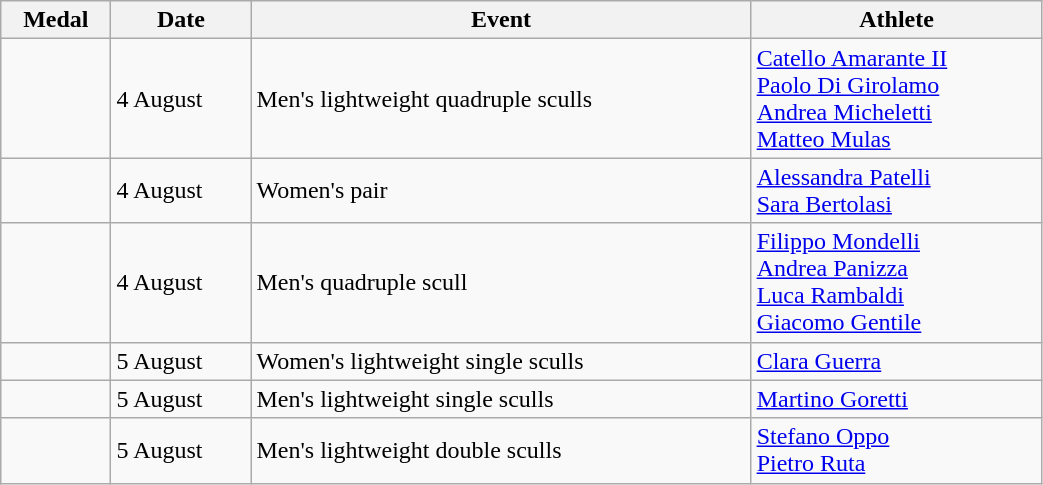<table class="wikitable sortable" width=55% style="font-size:100%; text-align:left;">
<tr>
<th>Medal</th>
<th>Date</th>
<th>Event</th>
<th>Athlete</th>
</tr>
<tr>
<td></td>
<td>4 August</td>
<td>Men's lightweight quadruple sculls</td>
<td><a href='#'>Catello Amarante II</a><br><a href='#'>Paolo Di Girolamo</a><br><a href='#'>Andrea Micheletti</a><br><a href='#'>Matteo Mulas</a></td>
</tr>
<tr>
<td></td>
<td>4 August</td>
<td>Women's pair</td>
<td><a href='#'>Alessandra Patelli</a><br><a href='#'>Sara Bertolasi</a></td>
</tr>
<tr>
<td></td>
<td>4 August</td>
<td>Men's quadruple scull</td>
<td><a href='#'>Filippo Mondelli</a><br><a href='#'>Andrea Panizza</a><br><a href='#'>Luca Rambaldi</a><br><a href='#'>Giacomo Gentile</a></td>
</tr>
<tr>
<td></td>
<td>5 August</td>
<td>Women's lightweight single sculls</td>
<td><a href='#'>Clara Guerra</a></td>
</tr>
<tr>
<td></td>
<td>5 August</td>
<td>Men's lightweight single sculls</td>
<td><a href='#'>Martino Goretti</a></td>
</tr>
<tr>
<td></td>
<td>5 August</td>
<td>Men's lightweight double sculls</td>
<td><a href='#'>Stefano Oppo</a><br><a href='#'>Pietro Ruta</a></td>
</tr>
</table>
